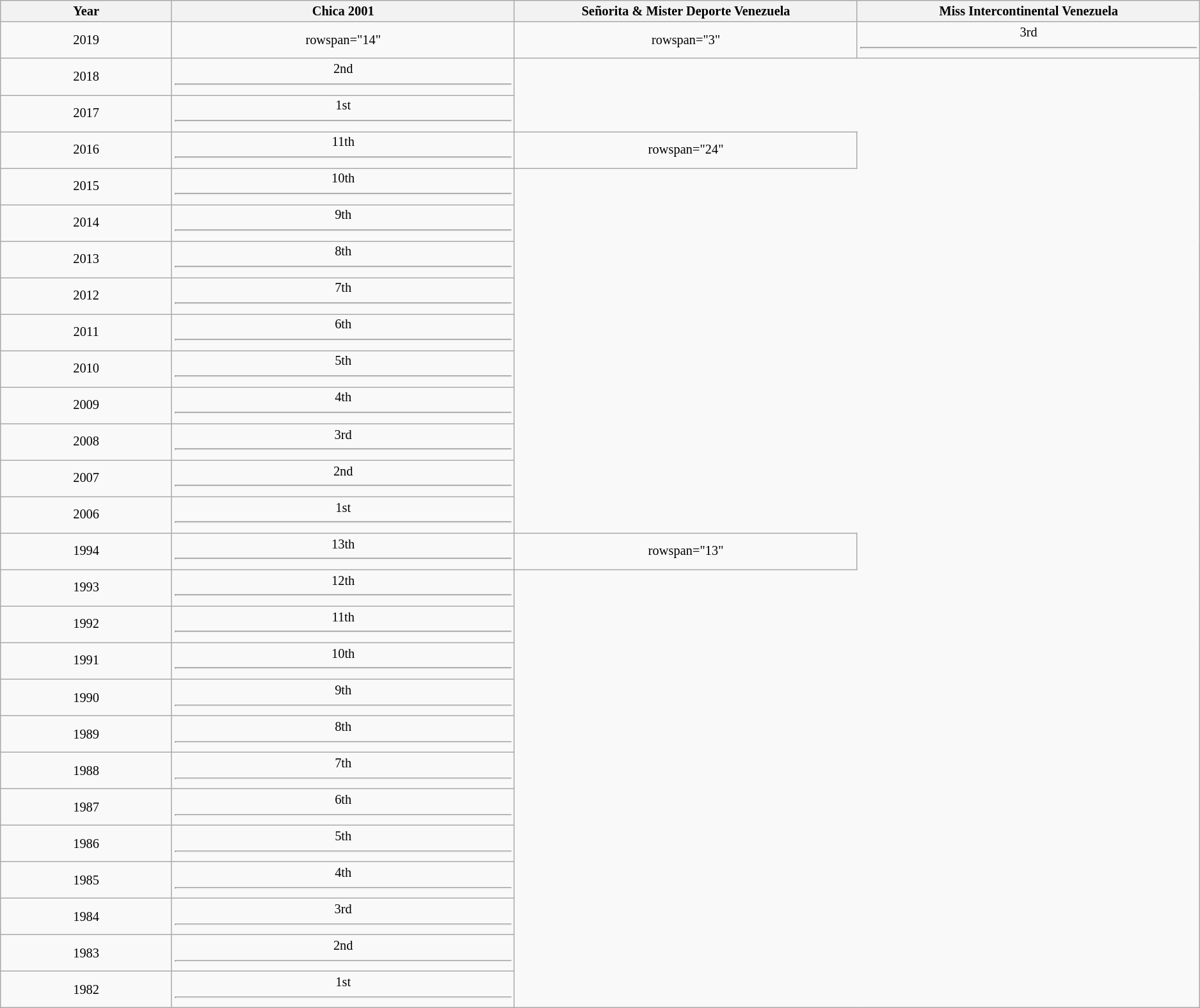<table class="wikitable" style="font-size: 85%; text-align:center;" |>
<tr>
<th width="5%">Year</th>
<th width="10%">Chica 2001<br></th>
<th width="10%">Señorita & Mister Deporte Venezuela<br></th>
<th width="10%"><strong>Miss Intercontinental Venezuela</strong><br></th>
</tr>
<tr>
<td>2019</td>
<td>rowspan="14" </td>
<td>rowspan="3" </td>
<td>3rd<hr></td>
</tr>
<tr>
<td>2018</td>
<td>2nd<hr></td>
</tr>
<tr>
<td>2017</td>
<td>1st<hr></td>
</tr>
<tr>
<td>2016</td>
<td>11th<hr></td>
<td>rowspan="24" </td>
</tr>
<tr>
<td>2015</td>
<td>10th<hr></td>
</tr>
<tr>
<td>2014</td>
<td>9th<hr></td>
</tr>
<tr>
<td>2013</td>
<td>8th<hr></td>
</tr>
<tr>
<td>2012</td>
<td>7th<hr></td>
</tr>
<tr>
<td>2011</td>
<td>6th<hr></td>
</tr>
<tr>
<td>2010</td>
<td>5th<hr></td>
</tr>
<tr>
<td>2009</td>
<td>4th<hr></td>
</tr>
<tr>
<td>2008</td>
<td>3rd<hr></td>
</tr>
<tr>
<td>2007</td>
<td>2nd<hr></td>
</tr>
<tr>
<td>2006</td>
<td>1st<hr></td>
</tr>
<tr>
<td>1994</td>
<td>13th<hr></td>
<td>rowspan="13" </td>
</tr>
<tr>
<td>1993</td>
<td>12th<hr></td>
</tr>
<tr>
<td>1992</td>
<td>11th<hr></td>
</tr>
<tr>
<td>1991</td>
<td>10th<hr></td>
</tr>
<tr>
<td>1990</td>
<td>9th<hr></td>
</tr>
<tr>
<td>1989</td>
<td>8th<hr></td>
</tr>
<tr>
<td>1988</td>
<td>7th<hr></td>
</tr>
<tr>
<td>1987</td>
<td>6th<hr></td>
</tr>
<tr>
<td>1986</td>
<td>5th<hr></td>
</tr>
<tr>
<td>1985</td>
<td>4th<hr></td>
</tr>
<tr>
<td>1984</td>
<td>3rd<hr></td>
</tr>
<tr>
<td>1983</td>
<td>2nd<hr></td>
</tr>
<tr>
<td>1982</td>
<td>1st<hr></td>
</tr>
</table>
